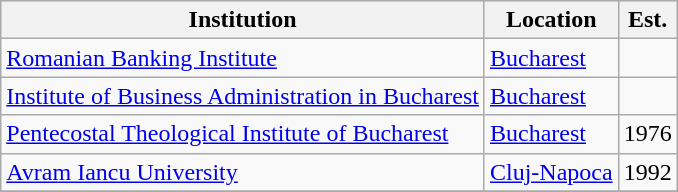<table class="wikitable sortable" style="text-align: right;">
<tr bgcolor="#efefef">
<th>Institution</th>
<th>Location</th>
<th>Est.</th>
</tr>
<tr>
<td align="left"><a href='#'>Romanian Banking Institute</a></td>
<td align="left"><a href='#'>Bucharest</a></td>
<td></td>
</tr>
<tr>
<td align="left"><a href='#'>Institute of Business Administration in Bucharest</a></td>
<td align="left"><a href='#'>Bucharest</a></td>
<td></td>
</tr>
<tr>
<td align="left"><a href='#'>Pentecostal Theological Institute of Bucharest</a></td>
<td align="left"><a href='#'>Bucharest</a></td>
<td>1976</td>
</tr>
<tr>
<td align="left"><a href='#'>Avram Iancu University</a></td>
<td align="left"><a href='#'>Cluj-Napoca</a></td>
<td>1992</td>
</tr>
<tr>
</tr>
</table>
